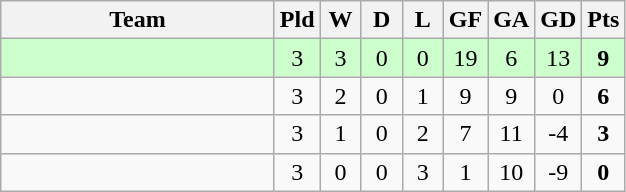<table class="wikitable" style="text-align: center;">
<tr>
<th width="175">Team</th>
<th width="20">Pld</th>
<th width="20">W</th>
<th width="20">D</th>
<th width="20">L</th>
<th width="20">GF</th>
<th width="20">GA</th>
<th width="20">GD</th>
<th width="20">Pts</th>
</tr>
<tr bgcolor="#ccffcc">
<td style="text-align:left;"></td>
<td>3</td>
<td>3</td>
<td>0</td>
<td>0</td>
<td>19</td>
<td>6</td>
<td>13</td>
<td><strong>9</strong></td>
</tr>
<tr align=center>
<td style="text-align:left;"></td>
<td>3</td>
<td>2</td>
<td>0</td>
<td>1</td>
<td>9</td>
<td>9</td>
<td>0</td>
<td><strong>6</strong></td>
</tr>
<tr align=center>
<td style="text-align:left;"></td>
<td>3</td>
<td>1</td>
<td>0</td>
<td>2</td>
<td>7</td>
<td>11</td>
<td>-4</td>
<td><strong>3</strong></td>
</tr>
<tr align=center>
<td style="text-align:left;"></td>
<td>3</td>
<td>0</td>
<td>0</td>
<td>3</td>
<td>1</td>
<td>10</td>
<td>-9</td>
<td><strong>0</strong></td>
</tr>
</table>
